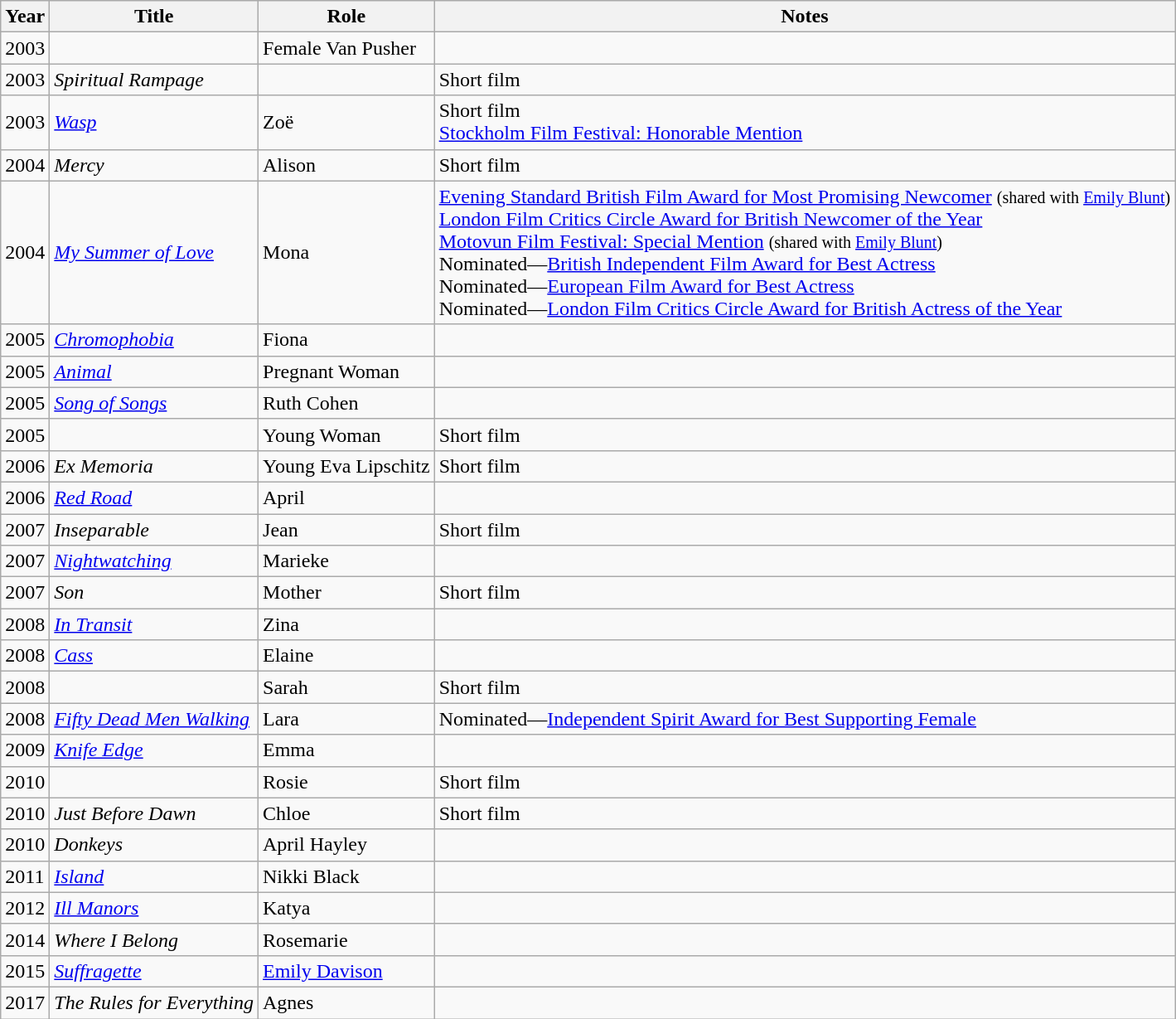<table class="wikitable sortable">
<tr>
<th>Year</th>
<th>Title</th>
<th>Role</th>
<th class="unsortable">Notes</th>
</tr>
<tr>
<td>2003</td>
<td><em></em></td>
<td>Female Van Pusher</td>
<td></td>
</tr>
<tr>
<td>2003</td>
<td><em>Spiritual Rampage</em></td>
<td></td>
<td>Short film</td>
</tr>
<tr>
<td>2003</td>
<td><em><a href='#'>Wasp</a></em></td>
<td>Zoë</td>
<td>Short film<br><a href='#'>Stockholm Film Festival: Honorable Mention</a></td>
</tr>
<tr>
<td>2004</td>
<td><em>Mercy</em></td>
<td>Alison</td>
<td>Short film</td>
</tr>
<tr>
<td>2004</td>
<td><em><a href='#'>My Summer of Love</a></em></td>
<td>Mona</td>
<td><a href='#'>Evening Standard British Film Award for Most Promising Newcomer</a> <small>(shared with <a href='#'>Emily Blunt</a>)</small><br><a href='#'>London Film Critics Circle Award for British Newcomer of the Year</a><br><a href='#'>Motovun Film Festival: Special Mention</a> <small>(shared with <a href='#'>Emily Blunt</a>)</small><br>Nominated—<a href='#'>British Independent Film Award for Best Actress</a><br>Nominated—<a href='#'>European Film Award for Best Actress</a><br>Nominated—<a href='#'>London Film Critics Circle Award for British Actress of the Year</a></td>
</tr>
<tr>
<td>2005</td>
<td><em><a href='#'>Chromophobia</a></em></td>
<td>Fiona</td>
<td></td>
</tr>
<tr>
<td>2005</td>
<td><em><a href='#'>Animal</a></em></td>
<td>Pregnant Woman</td>
<td></td>
</tr>
<tr>
<td>2005</td>
<td><em><a href='#'>Song of Songs</a></em></td>
<td>Ruth Cohen</td>
<td></td>
</tr>
<tr>
<td>2005</td>
<td><em></em></td>
<td>Young Woman</td>
<td>Short film</td>
</tr>
<tr>
<td>2006</td>
<td><em>Ex Memoria</em></td>
<td>Young Eva Lipschitz</td>
<td>Short film</td>
</tr>
<tr>
<td>2006</td>
<td><em><a href='#'>Red Road</a></em></td>
<td>April</td>
<td></td>
</tr>
<tr>
<td>2007</td>
<td><em>Inseparable</em></td>
<td>Jean</td>
<td>Short film</td>
</tr>
<tr>
<td>2007</td>
<td><em><a href='#'>Nightwatching</a></em></td>
<td>Marieke</td>
<td></td>
</tr>
<tr>
<td>2007</td>
<td><em>Son</em></td>
<td>Mother</td>
<td>Short film</td>
</tr>
<tr>
<td>2008</td>
<td><em><a href='#'>In Transit</a></em></td>
<td>Zina</td>
<td></td>
</tr>
<tr>
<td>2008</td>
<td><em><a href='#'>Cass</a></em></td>
<td>Elaine</td>
<td></td>
</tr>
<tr>
<td>2008</td>
<td><em></em></td>
<td>Sarah</td>
<td>Short film</td>
</tr>
<tr>
<td>2008</td>
<td><em><a href='#'>Fifty Dead Men Walking</a></em></td>
<td>Lara</td>
<td>Nominated—<a href='#'>Independent Spirit Award for Best Supporting Female</a></td>
</tr>
<tr>
<td>2009</td>
<td><em><a href='#'>Knife Edge</a></em></td>
<td>Emma</td>
<td></td>
</tr>
<tr>
<td>2010</td>
<td><em></em></td>
<td>Rosie</td>
<td>Short film</td>
</tr>
<tr>
<td>2010</td>
<td><em>Just Before Dawn</em></td>
<td>Chloe</td>
<td>Short film</td>
</tr>
<tr>
<td>2010</td>
<td><em>Donkeys</em></td>
<td>April Hayley</td>
<td></td>
</tr>
<tr>
<td>2011</td>
<td><em><a href='#'>Island</a></em></td>
<td>Nikki Black</td>
<td></td>
</tr>
<tr>
<td>2012</td>
<td><em><a href='#'>Ill Manors</a></em></td>
<td>Katya</td>
<td></td>
</tr>
<tr>
<td>2014</td>
<td><em>Where I Belong</em></td>
<td>Rosemarie</td>
<td></td>
</tr>
<tr>
<td>2015</td>
<td><em><a href='#'>Suffragette</a></em></td>
<td><a href='#'>Emily Davison</a></td>
<td></td>
</tr>
<tr>
<td>2017</td>
<td><em>The Rules for Everything</em></td>
<td>Agnes</td>
<td></td>
</tr>
</table>
